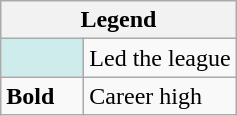<table class="wikitable mw-collapsible">
<tr>
<th colspan="2">Legend</th>
</tr>
<tr>
<td style="background:#cfecec; width:3em;"></td>
<td>Led the league</td>
</tr>
<tr>
<td><strong>Bold</strong></td>
<td>Career high</td>
</tr>
</table>
